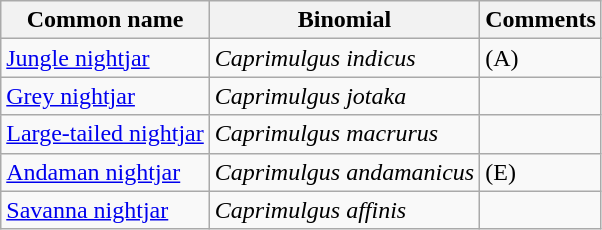<table class="wikitable">
<tr>
<th>Common name</th>
<th>Binomial</th>
<th>Comments</th>
</tr>
<tr>
<td><a href='#'>Jungle nightjar</a></td>
<td><em>Caprimulgus indicus</em></td>
<td>(A)</td>
</tr>
<tr>
<td><a href='#'>Grey nightjar</a></td>
<td><em>Caprimulgus jotaka</em></td>
<td></td>
</tr>
<tr>
<td><a href='#'>Large-tailed nightjar</a></td>
<td><em>Caprimulgus macrurus</em></td>
<td></td>
</tr>
<tr>
<td><a href='#'>Andaman nightjar</a></td>
<td><em>Caprimulgus</em> <em>andamanicus</em></td>
<td>(E)</td>
</tr>
<tr>
<td><a href='#'>Savanna nightjar</a></td>
<td><em>Caprimulgus affinis</em></td>
<td></td>
</tr>
</table>
